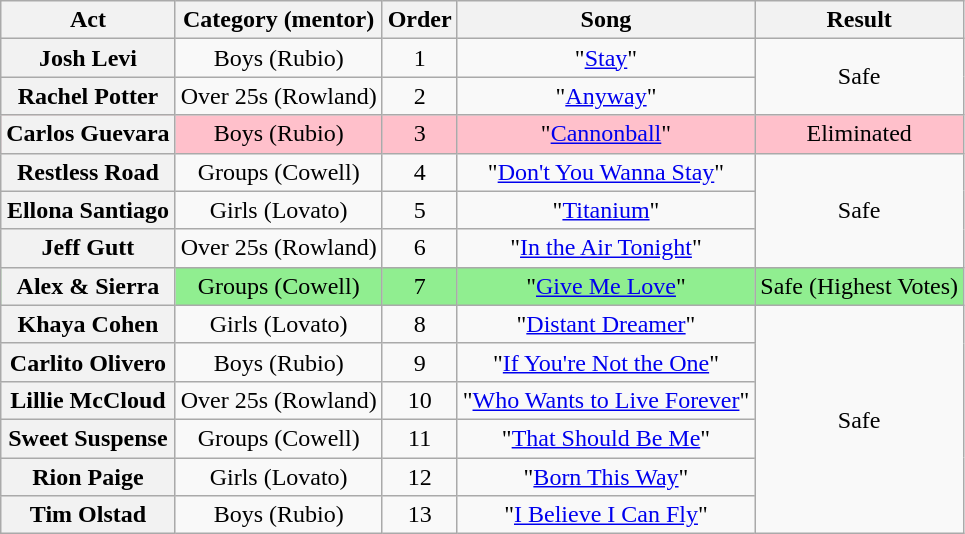<table class="wikitable plainrowheaders" style="text-align:center;">
<tr>
<th scope="col">Act</th>
<th scope="col">Category (mentor)</th>
<th scope="col">Order</th>
<th scope="col">Song</th>
<th scope="col">Result</th>
</tr>
<tr>
<th scope="row">Josh Levi</th>
<td>Boys (Rubio)</td>
<td>1</td>
<td>"<a href='#'>Stay</a>"</td>
<td rowspan=2>Safe</td>
</tr>
<tr>
<th scope="row">Rachel Potter</th>
<td>Over 25s (Rowland)</td>
<td>2</td>
<td>"<a href='#'>Anyway</a>"</td>
</tr>
<tr style="background:pink;">
<th scope="row">Carlos Guevara</th>
<td>Boys (Rubio)</td>
<td>3</td>
<td>"<a href='#'>Cannonball</a>"</td>
<td>Eliminated</td>
</tr>
<tr>
<th scope="row">Restless Road</th>
<td>Groups (Cowell)</td>
<td>4</td>
<td>"<a href='#'>Don't You Wanna Stay</a>"</td>
<td rowspan=3>Safe</td>
</tr>
<tr>
<th scope="row">Ellona Santiago</th>
<td>Girls (Lovato)</td>
<td>5</td>
<td>"<a href='#'>Titanium</a>"</td>
</tr>
<tr>
<th scope="row">Jeff Gutt</th>
<td>Over 25s (Rowland)</td>
<td>6</td>
<td>"<a href='#'>In the Air Tonight</a>"</td>
</tr>
<tr style="background:lightgreen;">
<th scope="row">Alex & Sierra</th>
<td>Groups (Cowell)</td>
<td>7</td>
<td>"<a href='#'>Give Me Love</a>"</td>
<td>Safe (Highest Votes)</td>
</tr>
<tr>
<th scope="row">Khaya Cohen</th>
<td>Girls (Lovato)</td>
<td>8</td>
<td>"<a href='#'>Distant Dreamer</a>"</td>
<td rowspan=6>Safe</td>
</tr>
<tr>
<th scope="row">Carlito Olivero</th>
<td>Boys (Rubio)</td>
<td>9</td>
<td>"<a href='#'>If You're Not the One</a>"</td>
</tr>
<tr>
<th scope="row">Lillie McCloud</th>
<td>Over 25s (Rowland)</td>
<td>10</td>
<td>"<a href='#'>Who Wants to Live Forever</a>"</td>
</tr>
<tr>
<th scope="row">Sweet Suspense</th>
<td>Groups (Cowell)</td>
<td>11</td>
<td>"<a href='#'>That Should Be Me</a>"</td>
</tr>
<tr>
<th scope="row">Rion Paige</th>
<td>Girls (Lovato)</td>
<td>12</td>
<td>"<a href='#'>Born This Way</a>"</td>
</tr>
<tr>
<th scope="row">Tim Olstad</th>
<td>Boys (Rubio)</td>
<td>13</td>
<td>"<a href='#'>I Believe I Can Fly</a>"</td>
</tr>
</table>
